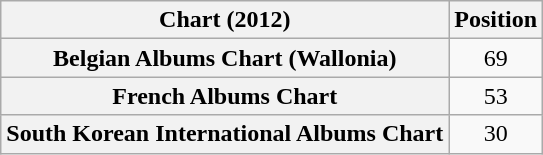<table class="wikitable sortable plainrowheaders">
<tr>
<th scope="col">Chart (2012)</th>
<th scope="col">Position</th>
</tr>
<tr>
<th scope="row">Belgian Albums Chart (Wallonia)</th>
<td style="text-align:center;">69</td>
</tr>
<tr>
<th scope="row">French Albums Chart</th>
<td style="text-align:center;">53</td>
</tr>
<tr>
<th scope="row">South Korean International Albums Chart</th>
<td style="text-align:center;">30</td>
</tr>
</table>
